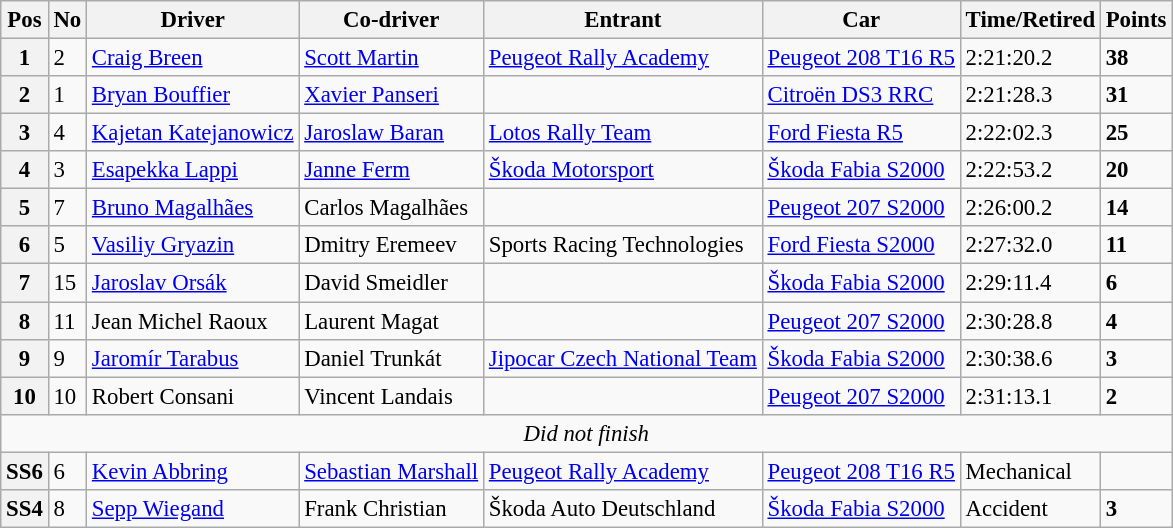<table class="wikitable" style="font-size: 95%">
<tr>
<th>Pos</th>
<th>No</th>
<th>Driver</th>
<th>Co-driver</th>
<th>Entrant</th>
<th>Car</th>
<th>Time/Retired</th>
<th>Points</th>
</tr>
<tr>
<th>1</th>
<td>2</td>
<td> <a href='#'>Craig Breen</a></td>
<td> <a href='#'>Scott Martin</a></td>
<td><a href='#'>Peugeot Rally Academy</a></td>
<td><a href='#'>Peugeot 208 T16 R5</a></td>
<td>2:21:20.2</td>
<td><strong>38</strong></td>
</tr>
<tr>
<th>2</th>
<td>1</td>
<td> <a href='#'>Bryan Bouffier</a></td>
<td> <a href='#'>Xavier Panseri</a></td>
<td></td>
<td><a href='#'>Citroën DS3 RRC</a></td>
<td>2:21:28.3</td>
<td><strong>31</strong></td>
</tr>
<tr>
<th>3</th>
<td>4</td>
<td> <a href='#'>Kajetan Katejanowicz</a></td>
<td> <a href='#'>Jaroslaw Baran</a></td>
<td><a href='#'>Lotos Rally Team</a></td>
<td><a href='#'>Ford Fiesta R5</a></td>
<td>2:22:02.3</td>
<td><strong>25</strong></td>
</tr>
<tr>
<th>4</th>
<td>3</td>
<td> <a href='#'>Esapekka Lappi</a></td>
<td> <a href='#'>Janne Ferm</a></td>
<td><a href='#'>Škoda Motorsport</a></td>
<td><a href='#'>Škoda Fabia S2000</a></td>
<td>2:22:53.2</td>
<td><strong>20</strong></td>
</tr>
<tr>
<th>5</th>
<td>7</td>
<td> <a href='#'>Bruno Magalhães</a></td>
<td> Carlos Magalhães</td>
<td></td>
<td><a href='#'>Peugeot 207 S2000</a></td>
<td>2:26:00.2</td>
<td><strong>14</strong></td>
</tr>
<tr>
<th>6</th>
<td>5</td>
<td> <a href='#'>Vasiliy Gryazin</a></td>
<td> Dmitry Eremeev</td>
<td>Sports Racing Technologies</td>
<td><a href='#'>Ford Fiesta S2000</a></td>
<td>2:27:32.0</td>
<td><strong>11</strong></td>
</tr>
<tr>
<th>7</th>
<td>15</td>
<td> <a href='#'>Jaroslav Orsák</a></td>
<td> David Smeidler</td>
<td></td>
<td><a href='#'>Škoda Fabia S2000</a></td>
<td>2:29:11.4</td>
<td><strong>6</strong></td>
</tr>
<tr>
<th>8</th>
<td>11</td>
<td> Jean Michel Raoux</td>
<td> Laurent Magat</td>
<td></td>
<td><a href='#'>Peugeot 207 S2000</a></td>
<td>2:30:28.8</td>
<td><strong>4</strong></td>
</tr>
<tr>
<th>9</th>
<td>9</td>
<td> <a href='#'>Jaromír Tarabus</a></td>
<td> Daniel Trunkát</td>
<td><a href='#'>Jipocar Czech National Team</a></td>
<td><a href='#'>Škoda Fabia S2000</a></td>
<td>2:30:38.6</td>
<td><strong>3</strong></td>
</tr>
<tr>
<th>10</th>
<td>10</td>
<td> Robert Consani</td>
<td> Vincent Landais</td>
<td></td>
<td><a href='#'>Peugeot 207 S2000</a></td>
<td>2:31:13.1</td>
<td><strong>2</strong></td>
</tr>
<tr>
<td colspan=8 align=center><em>Did not finish</em></td>
</tr>
<tr>
<th>SS6</th>
<td>6</td>
<td> <a href='#'>Kevin Abbring</a></td>
<td> <a href='#'>Sebastian Marshall</a></td>
<td><a href='#'>Peugeot Rally Academy</a></td>
<td><a href='#'>Peugeot 208 T16 R5</a></td>
<td>Mechanical</td>
<td></td>
</tr>
<tr>
<th>SS4</th>
<td>8</td>
<td> <a href='#'>Sepp Wiegand</a></td>
<td> Frank Christian</td>
<td>Škoda Auto Deutschland</td>
<td><a href='#'>Škoda Fabia S2000</a></td>
<td>Accident</td>
<td><strong>3</strong></td>
</tr>
</table>
